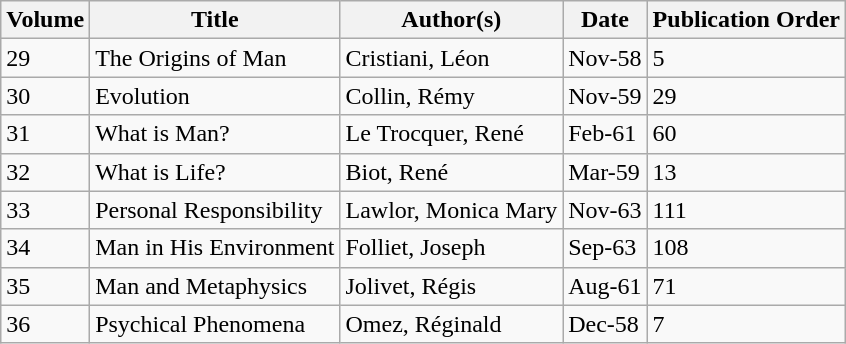<table class="wikitable">
<tr>
<th>Volume</th>
<th>Title</th>
<th>Author(s)</th>
<th>Date</th>
<th>Publication Order</th>
</tr>
<tr>
<td>29</td>
<td>The Origins of Man</td>
<td>Cristiani, Léon</td>
<td>Nov-58</td>
<td>5</td>
</tr>
<tr>
<td>30</td>
<td>Evolution</td>
<td>Collin, Rémy</td>
<td>Nov-59</td>
<td>29</td>
</tr>
<tr>
<td>31</td>
<td>What is Man?</td>
<td>Le Trocquer, René</td>
<td>Feb-61</td>
<td>60</td>
</tr>
<tr>
<td>32</td>
<td>What is Life?</td>
<td>Biot, René</td>
<td>Mar-59</td>
<td>13</td>
</tr>
<tr>
<td>33</td>
<td>Personal Responsibility</td>
<td>Lawlor, Monica Mary</td>
<td>Nov-63</td>
<td>111</td>
</tr>
<tr>
<td>34</td>
<td>Man in His Environment</td>
<td>Folliet, Joseph</td>
<td>Sep-63</td>
<td>108</td>
</tr>
<tr>
<td>35</td>
<td>Man and Metaphysics</td>
<td>Jolivet, Régis</td>
<td>Aug-61</td>
<td>71</td>
</tr>
<tr>
<td>36</td>
<td>Psychical Phenomena</td>
<td>Omez, Réginald</td>
<td>Dec-58</td>
<td>7</td>
</tr>
</table>
